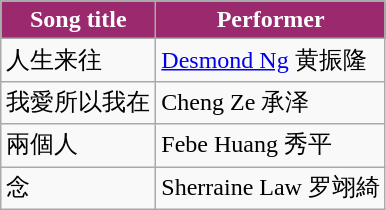<table class="wikitable" align=center>
<tr>
<th style="background:#9A296D; color:white">Song title</th>
<th style="background:#9A296D; color:white">Performer</th>
</tr>
<tr>
<td>人生来往</td>
<td><a href='#'>Desmond Ng</a> 黄振隆</td>
</tr>
<tr>
<td>我愛所以我在</td>
<td>Cheng Ze 承泽</td>
</tr>
<tr>
<td>兩個人</td>
<td>Febe Huang 秀平</td>
</tr>
<tr>
<td>念</td>
<td>Sherraine Law 罗翊綺</td>
</tr>
</table>
